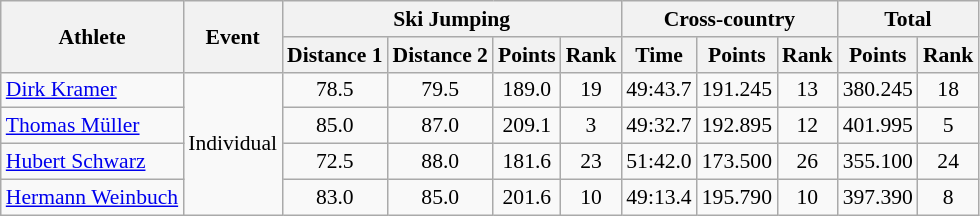<table class="wikitable" style="font-size:90%">
<tr>
<th rowspan="2">Athlete</th>
<th rowspan="2">Event</th>
<th colspan="4">Ski Jumping</th>
<th colspan="3">Cross-country</th>
<th colspan="2">Total</th>
</tr>
<tr>
<th>Distance 1</th>
<th>Distance 2</th>
<th>Points</th>
<th>Rank</th>
<th>Time</th>
<th>Points</th>
<th>Rank</th>
<th>Points</th>
<th>Rank</th>
</tr>
<tr>
<td><a href='#'>Dirk Kramer</a></td>
<td rowspan="4">Individual</td>
<td align="center">78.5</td>
<td align="center">79.5</td>
<td align="center">189.0</td>
<td align="center">19</td>
<td align="center">49:43.7</td>
<td align="center">191.245</td>
<td align="center">13</td>
<td align="center">380.245</td>
<td align="center">18</td>
</tr>
<tr>
<td><a href='#'>Thomas Müller</a></td>
<td align="center">85.0</td>
<td align="center">87.0</td>
<td align="center">209.1</td>
<td align="center">3</td>
<td align="center">49:32.7</td>
<td align="center">192.895</td>
<td align="center">12</td>
<td align="center">401.995</td>
<td align="center">5</td>
</tr>
<tr>
<td><a href='#'>Hubert Schwarz</a></td>
<td align="center">72.5</td>
<td align="center">88.0</td>
<td align="center">181.6</td>
<td align="center">23</td>
<td align="center">51:42.0</td>
<td align="center">173.500</td>
<td align="center">26</td>
<td align="center">355.100</td>
<td align="center">24</td>
</tr>
<tr>
<td><a href='#'>Hermann Weinbuch</a></td>
<td align="center">83.0</td>
<td align="center">85.0</td>
<td align="center">201.6</td>
<td align="center">10</td>
<td align="center">49:13.4</td>
<td align="center">195.790</td>
<td align="center">10</td>
<td align="center">397.390</td>
<td align="center">8</td>
</tr>
</table>
